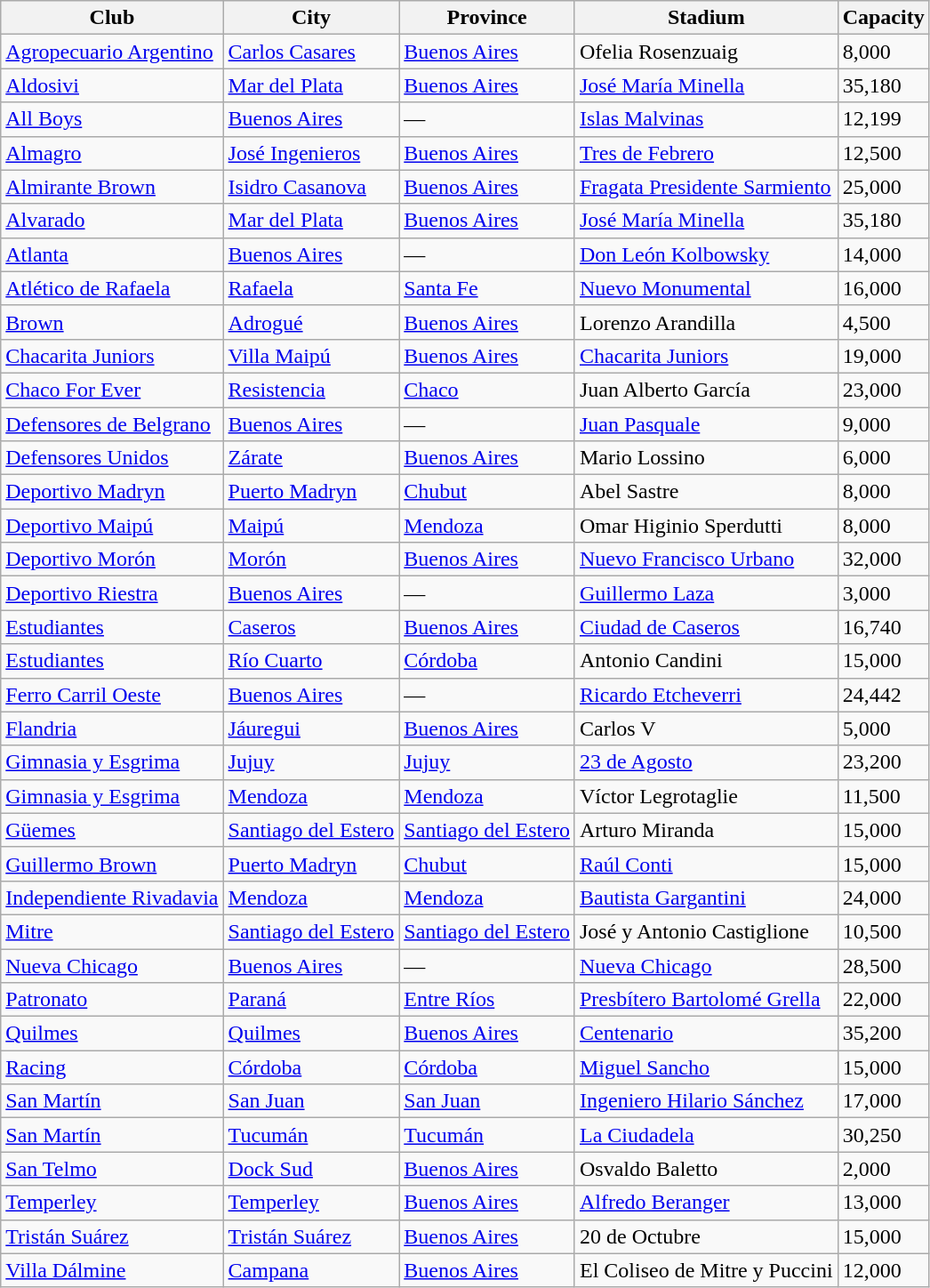<table class="wikitable sortable">
<tr>
<th width=>Club</th>
<th width=>City</th>
<th width=>Province</th>
<th width=>Stadium</th>
<th width=>Capacity</th>
</tr>
<tr>
<td><a href='#'>Agropecuario Argentino</a></td>
<td><a href='#'>Carlos Casares</a></td>
<td><a href='#'>Buenos Aires</a></td>
<td>Ofelia Rosenzuaig</td>
<td>8,000</td>
</tr>
<tr>
<td><a href='#'>Aldosivi</a></td>
<td><a href='#'>Mar del Plata</a></td>
<td><a href='#'>Buenos Aires</a></td>
<td><a href='#'>José María Minella</a></td>
<td>35,180</td>
</tr>
<tr>
<td><a href='#'>All Boys</a></td>
<td><a href='#'>Buenos Aires</a></td>
<td>—</td>
<td><a href='#'>Islas Malvinas</a></td>
<td>12,199</td>
</tr>
<tr>
<td><a href='#'>Almagro</a></td>
<td><a href='#'>José Ingenieros</a></td>
<td><a href='#'>Buenos Aires</a></td>
<td><a href='#'>Tres de Febrero</a></td>
<td>12,500</td>
</tr>
<tr>
<td><a href='#'>Almirante Brown</a></td>
<td><a href='#'>Isidro Casanova</a></td>
<td><a href='#'>Buenos Aires</a></td>
<td><a href='#'>Fragata Presidente Sarmiento</a></td>
<td>25,000</td>
</tr>
<tr>
<td><a href='#'>Alvarado</a></td>
<td><a href='#'>Mar del Plata</a></td>
<td><a href='#'>Buenos Aires</a></td>
<td><a href='#'>José María Minella</a></td>
<td>35,180</td>
</tr>
<tr>
<td><a href='#'>Atlanta</a></td>
<td><a href='#'>Buenos Aires</a></td>
<td>—</td>
<td><a href='#'>Don León Kolbowsky</a></td>
<td>14,000</td>
</tr>
<tr>
<td><a href='#'>Atlético de Rafaela</a></td>
<td><a href='#'>Rafaela</a></td>
<td><a href='#'>Santa Fe</a></td>
<td><a href='#'>Nuevo Monumental</a></td>
<td>16,000</td>
</tr>
<tr>
<td><a href='#'>Brown</a></td>
<td><a href='#'>Adrogué</a></td>
<td><a href='#'>Buenos Aires</a></td>
<td>Lorenzo Arandilla</td>
<td>4,500</td>
</tr>
<tr>
<td><a href='#'>Chacarita Juniors</a></td>
<td><a href='#'>Villa Maipú</a></td>
<td><a href='#'>Buenos Aires</a></td>
<td><a href='#'>Chacarita Juniors</a></td>
<td>19,000</td>
</tr>
<tr>
<td><a href='#'>Chaco For Ever</a></td>
<td><a href='#'>Resistencia</a></td>
<td><a href='#'>Chaco</a></td>
<td>Juan Alberto García</td>
<td>23,000</td>
</tr>
<tr>
<td><a href='#'>Defensores de Belgrano</a></td>
<td><a href='#'>Buenos Aires</a></td>
<td>—</td>
<td><a href='#'>Juan Pasquale</a></td>
<td>9,000</td>
</tr>
<tr>
<td><a href='#'>Defensores Unidos</a></td>
<td><a href='#'>Zárate</a></td>
<td><a href='#'>Buenos Aires</a></td>
<td>Mario Lossino</td>
<td>6,000</td>
</tr>
<tr>
<td><a href='#'>Deportivo Madryn</a></td>
<td><a href='#'>Puerto Madryn</a></td>
<td><a href='#'>Chubut</a></td>
<td>Abel Sastre</td>
<td>8,000</td>
</tr>
<tr>
<td><a href='#'>Deportivo Maipú</a></td>
<td><a href='#'>Maipú</a></td>
<td><a href='#'>Mendoza</a></td>
<td>Omar Higinio Sperdutti</td>
<td>8,000</td>
</tr>
<tr>
<td><a href='#'>Deportivo Morón</a></td>
<td><a href='#'>Morón</a></td>
<td><a href='#'>Buenos Aires</a></td>
<td><a href='#'>Nuevo Francisco Urbano</a></td>
<td>32,000</td>
</tr>
<tr>
<td><a href='#'>Deportivo Riestra</a></td>
<td><a href='#'>Buenos Aires</a></td>
<td>—</td>
<td><a href='#'>Guillermo Laza</a></td>
<td>3,000</td>
</tr>
<tr>
<td><a href='#'>Estudiantes</a></td>
<td><a href='#'>Caseros</a></td>
<td><a href='#'>Buenos Aires</a></td>
<td><a href='#'>Ciudad de Caseros</a></td>
<td>16,740</td>
</tr>
<tr>
<td><a href='#'>Estudiantes</a></td>
<td><a href='#'>Río Cuarto</a></td>
<td><a href='#'>Córdoba</a></td>
<td>Antonio Candini</td>
<td>15,000</td>
</tr>
<tr>
<td><a href='#'>Ferro Carril Oeste</a></td>
<td><a href='#'>Buenos Aires</a></td>
<td>—</td>
<td><a href='#'>Ricardo Etcheverri</a></td>
<td>24,442</td>
</tr>
<tr>
<td><a href='#'>Flandria</a></td>
<td><a href='#'>Jáuregui</a></td>
<td><a href='#'>Buenos Aires</a></td>
<td>Carlos V</td>
<td>5,000</td>
</tr>
<tr>
<td><a href='#'>Gimnasia y Esgrima</a></td>
<td><a href='#'>Jujuy</a></td>
<td><a href='#'>Jujuy</a></td>
<td><a href='#'>23 de Agosto</a></td>
<td>23,200</td>
</tr>
<tr>
<td><a href='#'>Gimnasia y Esgrima</a></td>
<td><a href='#'>Mendoza</a></td>
<td><a href='#'>Mendoza</a></td>
<td>Víctor Legrotaglie</td>
<td>11,500</td>
</tr>
<tr>
<td><a href='#'>Güemes</a></td>
<td><a href='#'>Santiago del Estero</a></td>
<td><a href='#'>Santiago del Estero</a></td>
<td>Arturo Miranda</td>
<td>15,000</td>
</tr>
<tr>
<td><a href='#'>Guillermo Brown</a></td>
<td><a href='#'>Puerto Madryn</a></td>
<td><a href='#'>Chubut</a></td>
<td><a href='#'>Raúl Conti</a></td>
<td>15,000</td>
</tr>
<tr>
<td><a href='#'>Independiente Rivadavia</a></td>
<td><a href='#'>Mendoza</a></td>
<td><a href='#'>Mendoza</a></td>
<td><a href='#'>Bautista Gargantini</a></td>
<td>24,000</td>
</tr>
<tr>
<td><a href='#'>Mitre</a></td>
<td><a href='#'>Santiago del Estero</a></td>
<td><a href='#'>Santiago del Estero</a></td>
<td>José y Antonio Castiglione</td>
<td>10,500</td>
</tr>
<tr>
<td><a href='#'>Nueva Chicago</a></td>
<td><a href='#'>Buenos Aires</a></td>
<td>—</td>
<td><a href='#'>Nueva Chicago</a></td>
<td>28,500</td>
</tr>
<tr>
<td><a href='#'>Patronato</a></td>
<td><a href='#'>Paraná</a></td>
<td><a href='#'>Entre Ríos</a></td>
<td><a href='#'>Presbítero Bartolomé Grella</a></td>
<td>22,000</td>
</tr>
<tr>
<td><a href='#'>Quilmes</a></td>
<td><a href='#'>Quilmes</a></td>
<td><a href='#'>Buenos Aires</a></td>
<td><a href='#'>Centenario</a></td>
<td>35,200</td>
</tr>
<tr>
<td><a href='#'>Racing</a></td>
<td><a href='#'>Córdoba</a></td>
<td><a href='#'>Córdoba</a></td>
<td><a href='#'>Miguel Sancho</a></td>
<td>15,000</td>
</tr>
<tr>
<td><a href='#'>San Martín</a></td>
<td><a href='#'>San Juan</a></td>
<td><a href='#'>San Juan</a></td>
<td><a href='#'>Ingeniero Hilario Sánchez</a></td>
<td>17,000</td>
</tr>
<tr>
<td><a href='#'>San Martín</a></td>
<td><a href='#'>Tucumán</a></td>
<td><a href='#'>Tucumán</a></td>
<td><a href='#'>La Ciudadela</a></td>
<td>30,250</td>
</tr>
<tr>
<td><a href='#'>San Telmo</a></td>
<td><a href='#'>Dock Sud</a></td>
<td><a href='#'>Buenos Aires</a></td>
<td>Osvaldo Baletto</td>
<td>2,000</td>
</tr>
<tr>
<td><a href='#'>Temperley</a></td>
<td><a href='#'>Temperley</a></td>
<td><a href='#'>Buenos Aires</a></td>
<td><a href='#'>Alfredo Beranger</a></td>
<td>13,000</td>
</tr>
<tr>
<td><a href='#'>Tristán Suárez</a></td>
<td><a href='#'>Tristán Suárez</a></td>
<td><a href='#'>Buenos Aires</a></td>
<td>20 de Octubre</td>
<td>15,000</td>
</tr>
<tr>
<td><a href='#'>Villa Dálmine</a></td>
<td><a href='#'>Campana</a></td>
<td><a href='#'>Buenos Aires</a></td>
<td>El Coliseo de Mitre y Puccini</td>
<td>12,000</td>
</tr>
</table>
